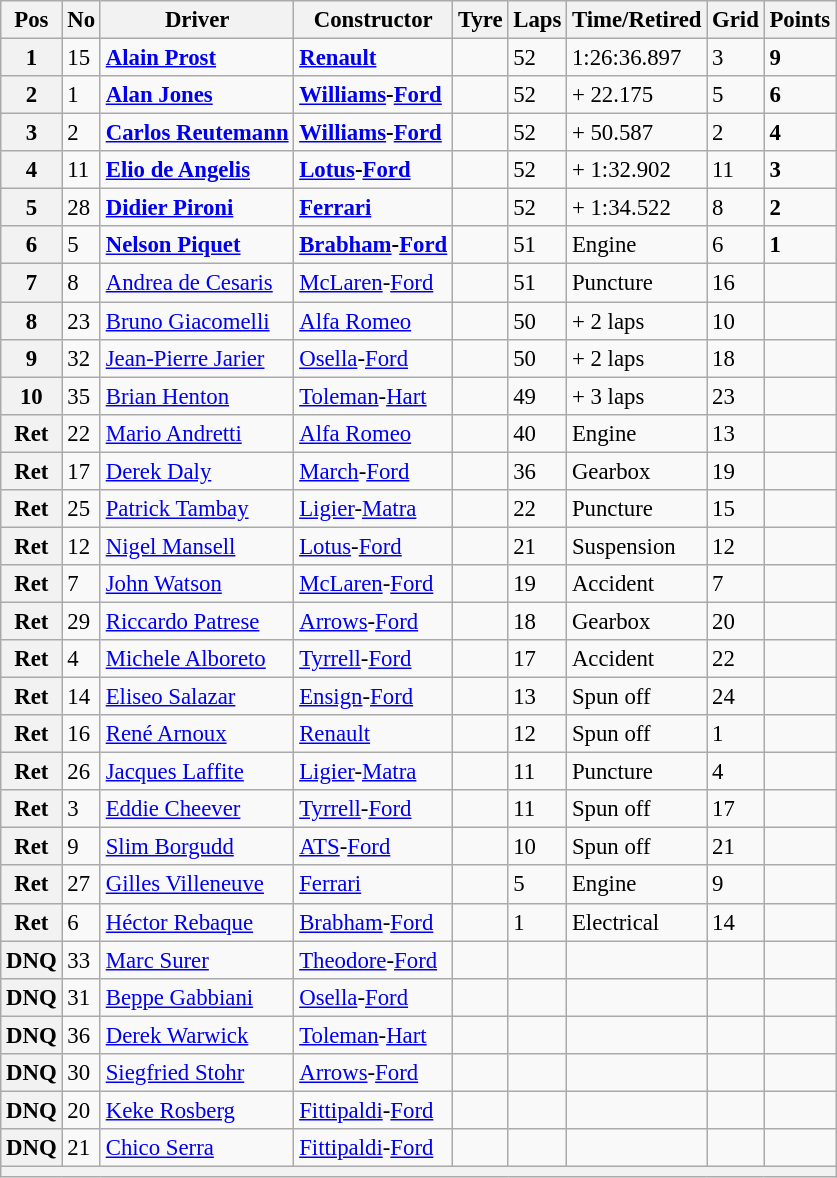<table class="wikitable" style="font-size: 95%;">
<tr>
<th>Pos</th>
<th>No</th>
<th>Driver</th>
<th>Constructor</th>
<th>Tyre</th>
<th>Laps</th>
<th>Time/Retired</th>
<th>Grid</th>
<th>Points</th>
</tr>
<tr>
<th>1</th>
<td>15</td>
<td> <strong><a href='#'>Alain Prost</a></strong></td>
<td><strong><a href='#'>Renault</a></strong></td>
<td></td>
<td>52</td>
<td>1:26:36.897</td>
<td>3</td>
<td><strong>9</strong></td>
</tr>
<tr>
<th>2</th>
<td>1</td>
<td> <strong><a href='#'>Alan Jones</a></strong></td>
<td><strong><a href='#'>Williams</a>-<a href='#'>Ford</a></strong></td>
<td></td>
<td>52</td>
<td>+ 22.175</td>
<td>5</td>
<td><strong>6</strong></td>
</tr>
<tr>
<th>3</th>
<td>2</td>
<td> <strong><a href='#'>Carlos Reutemann</a></strong></td>
<td><strong><a href='#'>Williams</a>-<a href='#'>Ford</a></strong></td>
<td></td>
<td>52</td>
<td>+ 50.587</td>
<td>2</td>
<td><strong>4</strong></td>
</tr>
<tr>
<th>4</th>
<td>11</td>
<td> <strong><a href='#'>Elio de Angelis</a></strong></td>
<td><strong><a href='#'>Lotus</a>-<a href='#'>Ford</a></strong></td>
<td></td>
<td>52</td>
<td>+ 1:32.902</td>
<td>11</td>
<td><strong>3</strong></td>
</tr>
<tr>
<th>5</th>
<td>28</td>
<td> <strong><a href='#'>Didier Pironi</a></strong></td>
<td><strong><a href='#'>Ferrari</a></strong></td>
<td></td>
<td>52</td>
<td>+ 1:34.522</td>
<td>8</td>
<td><strong>2</strong></td>
</tr>
<tr>
<th>6</th>
<td>5</td>
<td> <strong><a href='#'>Nelson Piquet</a></strong></td>
<td><strong><a href='#'>Brabham</a>-<a href='#'>Ford</a></strong></td>
<td></td>
<td>51</td>
<td>Engine</td>
<td>6</td>
<td><strong>1</strong></td>
</tr>
<tr>
<th>7</th>
<td>8</td>
<td> <a href='#'>Andrea de Cesaris</a></td>
<td><a href='#'>McLaren</a>-<a href='#'>Ford</a></td>
<td></td>
<td>51</td>
<td>Puncture</td>
<td>16</td>
<td> </td>
</tr>
<tr>
<th>8</th>
<td>23</td>
<td> <a href='#'>Bruno Giacomelli</a></td>
<td><a href='#'>Alfa Romeo</a></td>
<td></td>
<td>50</td>
<td>+ 2 laps</td>
<td>10</td>
<td> </td>
</tr>
<tr>
<th>9</th>
<td>32</td>
<td> <a href='#'>Jean-Pierre Jarier</a></td>
<td><a href='#'>Osella</a>-<a href='#'>Ford</a></td>
<td></td>
<td>50</td>
<td>+ 2 laps</td>
<td>18</td>
<td> </td>
</tr>
<tr>
<th>10</th>
<td>35</td>
<td> <a href='#'>Brian Henton</a></td>
<td><a href='#'>Toleman</a>-<a href='#'>Hart</a></td>
<td></td>
<td>49</td>
<td>+ 3 laps</td>
<td>23</td>
<td> </td>
</tr>
<tr>
<th>Ret</th>
<td>22</td>
<td> <a href='#'>Mario Andretti</a></td>
<td><a href='#'>Alfa Romeo</a></td>
<td></td>
<td>40</td>
<td>Engine</td>
<td>13</td>
<td> </td>
</tr>
<tr>
<th>Ret</th>
<td>17</td>
<td> <a href='#'>Derek Daly</a></td>
<td><a href='#'>March</a>-<a href='#'>Ford</a></td>
<td></td>
<td>36</td>
<td>Gearbox</td>
<td>19</td>
<td> </td>
</tr>
<tr>
<th>Ret</th>
<td>25</td>
<td> <a href='#'>Patrick Tambay</a></td>
<td><a href='#'>Ligier</a>-<a href='#'>Matra</a></td>
<td></td>
<td>22</td>
<td>Puncture</td>
<td>15</td>
<td> </td>
</tr>
<tr>
<th>Ret</th>
<td>12</td>
<td> <a href='#'>Nigel Mansell</a></td>
<td><a href='#'>Lotus</a>-<a href='#'>Ford</a></td>
<td></td>
<td>21</td>
<td>Suspension</td>
<td>12</td>
<td> </td>
</tr>
<tr>
<th>Ret</th>
<td>7</td>
<td> <a href='#'>John Watson</a></td>
<td><a href='#'>McLaren</a>-<a href='#'>Ford</a></td>
<td></td>
<td>19</td>
<td>Accident</td>
<td>7</td>
<td> </td>
</tr>
<tr>
<th>Ret</th>
<td>29</td>
<td> <a href='#'>Riccardo Patrese</a></td>
<td><a href='#'>Arrows</a>-<a href='#'>Ford</a></td>
<td></td>
<td>18</td>
<td>Gearbox</td>
<td>20</td>
<td> </td>
</tr>
<tr>
<th>Ret</th>
<td>4</td>
<td> <a href='#'>Michele Alboreto</a></td>
<td><a href='#'>Tyrrell</a>-<a href='#'>Ford</a></td>
<td></td>
<td>17</td>
<td>Accident</td>
<td>22</td>
<td> </td>
</tr>
<tr>
<th>Ret</th>
<td>14</td>
<td> <a href='#'>Eliseo Salazar</a></td>
<td><a href='#'>Ensign</a>-<a href='#'>Ford</a></td>
<td></td>
<td>13</td>
<td>Spun off</td>
<td>24</td>
<td> </td>
</tr>
<tr>
<th>Ret</th>
<td>16</td>
<td> <a href='#'>René Arnoux</a></td>
<td><a href='#'>Renault</a></td>
<td></td>
<td>12</td>
<td>Spun off</td>
<td>1</td>
<td> </td>
</tr>
<tr>
<th>Ret</th>
<td>26</td>
<td> <a href='#'>Jacques Laffite</a></td>
<td><a href='#'>Ligier</a>-<a href='#'>Matra</a></td>
<td></td>
<td>11</td>
<td>Puncture</td>
<td>4</td>
<td> </td>
</tr>
<tr>
<th>Ret</th>
<td>3</td>
<td> <a href='#'>Eddie Cheever</a></td>
<td><a href='#'>Tyrrell</a>-<a href='#'>Ford</a></td>
<td></td>
<td>11</td>
<td>Spun off</td>
<td>17</td>
<td> </td>
</tr>
<tr>
<th>Ret</th>
<td>9</td>
<td> <a href='#'>Slim Borgudd</a></td>
<td><a href='#'>ATS</a>-<a href='#'>Ford</a></td>
<td></td>
<td>10</td>
<td>Spun off</td>
<td>21</td>
<td> </td>
</tr>
<tr>
<th>Ret</th>
<td>27</td>
<td> <a href='#'>Gilles Villeneuve</a></td>
<td><a href='#'>Ferrari</a></td>
<td></td>
<td>5</td>
<td>Engine</td>
<td>9</td>
<td> </td>
</tr>
<tr>
<th>Ret</th>
<td>6</td>
<td> <a href='#'>Héctor Rebaque</a></td>
<td><a href='#'>Brabham</a>-<a href='#'>Ford</a></td>
<td></td>
<td>1</td>
<td>Electrical</td>
<td>14</td>
<td> </td>
</tr>
<tr>
<th>DNQ</th>
<td>33</td>
<td> <a href='#'>Marc Surer</a></td>
<td><a href='#'>Theodore</a>-<a href='#'>Ford</a></td>
<td></td>
<td> </td>
<td></td>
<td></td>
<td> </td>
</tr>
<tr>
<th>DNQ</th>
<td>31</td>
<td> <a href='#'>Beppe Gabbiani</a></td>
<td><a href='#'>Osella</a>-<a href='#'>Ford</a></td>
<td></td>
<td> </td>
<td></td>
<td></td>
<td> </td>
</tr>
<tr>
<th>DNQ</th>
<td>36</td>
<td> <a href='#'>Derek Warwick</a></td>
<td><a href='#'>Toleman</a>-<a href='#'>Hart</a></td>
<td></td>
<td> </td>
<td></td>
<td></td>
<td> </td>
</tr>
<tr>
<th>DNQ</th>
<td>30</td>
<td> <a href='#'>Siegfried Stohr</a></td>
<td><a href='#'>Arrows</a>-<a href='#'>Ford</a></td>
<td></td>
<td> </td>
<td></td>
<td></td>
<td> </td>
</tr>
<tr>
<th>DNQ</th>
<td>20</td>
<td> <a href='#'>Keke Rosberg</a></td>
<td><a href='#'>Fittipaldi</a>-<a href='#'>Ford</a></td>
<td></td>
<td> </td>
<td></td>
<td></td>
<td> </td>
</tr>
<tr>
<th>DNQ</th>
<td>21</td>
<td> <a href='#'>Chico Serra</a></td>
<td><a href='#'>Fittipaldi</a>-<a href='#'>Ford</a></td>
<td></td>
<td> </td>
<td> </td>
<td> </td>
<td> </td>
</tr>
<tr>
<th colspan="9"></th>
</tr>
</table>
